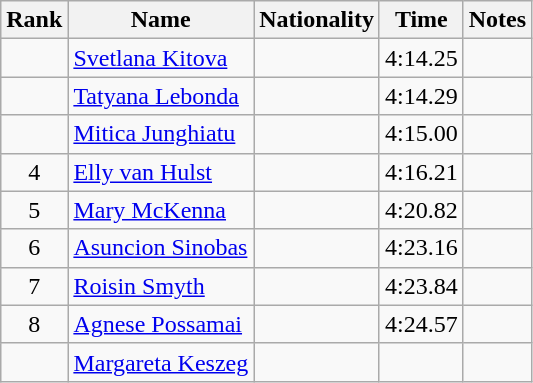<table class="wikitable sortable" style="text-align:center">
<tr>
<th>Rank</th>
<th>Name</th>
<th>Nationality</th>
<th>Time</th>
<th>Notes</th>
</tr>
<tr>
<td></td>
<td align="left"><a href='#'>Svetlana Kitova</a></td>
<td align=left></td>
<td>4:14.25</td>
<td></td>
</tr>
<tr>
<td></td>
<td align="left"><a href='#'>Tatyana Lebonda</a></td>
<td align=left></td>
<td>4:14.29</td>
<td></td>
</tr>
<tr>
<td></td>
<td align="left"><a href='#'>Mitica Junghiatu</a></td>
<td align=left></td>
<td>4:15.00</td>
<td></td>
</tr>
<tr>
<td>4</td>
<td align="left"><a href='#'>Elly van Hulst</a></td>
<td align=left></td>
<td>4:16.21</td>
<td></td>
</tr>
<tr>
<td>5</td>
<td align="left"><a href='#'>Mary McKenna</a></td>
<td align=left></td>
<td>4:20.82</td>
<td></td>
</tr>
<tr>
<td>6</td>
<td align="left"><a href='#'>Asuncion Sinobas</a></td>
<td align=left></td>
<td>4:23.16</td>
<td></td>
</tr>
<tr>
<td>7</td>
<td align="left"><a href='#'>Roisin Smyth</a></td>
<td align=left></td>
<td>4:23.84</td>
<td></td>
</tr>
<tr>
<td>8</td>
<td align="left"><a href='#'>Agnese Possamai</a></td>
<td align=left></td>
<td>4:24.57</td>
<td></td>
</tr>
<tr>
<td></td>
<td align="left"><a href='#'>Margareta Keszeg</a></td>
<td align=left></td>
<td></td>
<td></td>
</tr>
</table>
